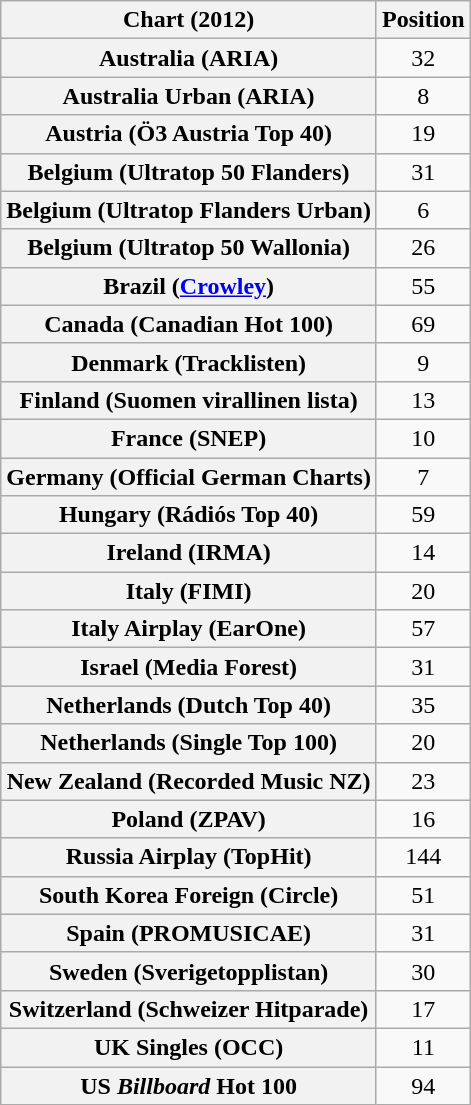<table class="wikitable plainrowheaders sortable" style="text-align:center">
<tr>
<th scope="col">Chart (2012)</th>
<th scope="col">Position</th>
</tr>
<tr>
<th scope="row">Australia (ARIA)</th>
<td>32</td>
</tr>
<tr>
<th scope="row">Australia Urban (ARIA)</th>
<td>8</td>
</tr>
<tr>
<th scope="row">Austria (Ö3 Austria Top 40)</th>
<td>19</td>
</tr>
<tr>
<th scope="row">Belgium (Ultratop 50 Flanders)</th>
<td>31</td>
</tr>
<tr>
<th scope="row">Belgium (Ultratop Flanders Urban)</th>
<td>6</td>
</tr>
<tr>
<th scope="row">Belgium (Ultratop 50 Wallonia)</th>
<td>26</td>
</tr>
<tr>
<th scope="row">Brazil (<a href='#'>Crowley</a>)</th>
<td>55</td>
</tr>
<tr>
<th scope="row">Canada (Canadian Hot 100)</th>
<td>69</td>
</tr>
<tr>
<th scope="row">Denmark (Tracklisten)</th>
<td>9</td>
</tr>
<tr>
<th scope="row">Finland (Suomen virallinen lista)</th>
<td>13</td>
</tr>
<tr>
<th scope="row">France (SNEP)</th>
<td>10</td>
</tr>
<tr>
<th scope="row">Germany (Official German Charts)</th>
<td>7</td>
</tr>
<tr>
<th scope="row">Hungary (Rádiós Top 40)</th>
<td>59</td>
</tr>
<tr>
<th scope="row">Ireland (IRMA)</th>
<td>14</td>
</tr>
<tr>
<th scope="row">Italy (FIMI)</th>
<td>20</td>
</tr>
<tr>
<th scope="row">Italy Airplay (EarOne)</th>
<td>57</td>
</tr>
<tr>
<th scope="row">Israel (Media Forest)</th>
<td>31</td>
</tr>
<tr>
<th scope="row">Netherlands (Dutch Top 40)</th>
<td>35</td>
</tr>
<tr>
<th scope="row">Netherlands (Single Top 100)</th>
<td>20</td>
</tr>
<tr>
<th scope="row">New Zealand (Recorded Music NZ)</th>
<td>23</td>
</tr>
<tr>
<th scope="row">Poland (ZPAV)</th>
<td>16</td>
</tr>
<tr>
<th scope="row">Russia Airplay (TopHit)</th>
<td>144</td>
</tr>
<tr>
<th scope="row">South Korea Foreign (Circle)</th>
<td>51</td>
</tr>
<tr>
<th scope="row">Spain (PROMUSICAE)</th>
<td>31</td>
</tr>
<tr>
<th scope="row">Sweden (Sverigetopplistan)</th>
<td>30</td>
</tr>
<tr>
<th scope="row">Switzerland (Schweizer Hitparade)</th>
<td>17</td>
</tr>
<tr>
<th scope="row">UK Singles (OCC)</th>
<td>11</td>
</tr>
<tr>
<th scope="row">US <em>Billboard</em> Hot 100</th>
<td>94</td>
</tr>
</table>
